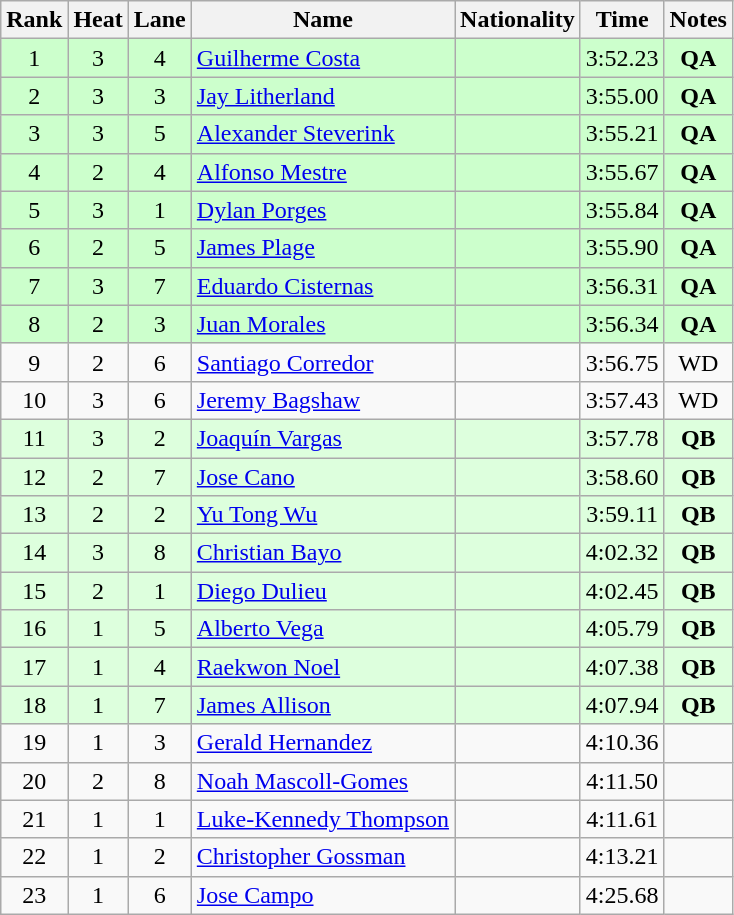<table class="wikitable sortable" style="text-align:center">
<tr>
<th>Rank</th>
<th>Heat</th>
<th>Lane</th>
<th>Name</th>
<th>Nationality</th>
<th>Time</th>
<th>Notes</th>
</tr>
<tr bgcolor=ccffcc>
<td>1</td>
<td>3</td>
<td>4</td>
<td align="left"><a href='#'>Guilherme Costa</a></td>
<td align="left"></td>
<td>3:52.23</td>
<td><strong>QA</strong></td>
</tr>
<tr bgcolor=ccffcc>
<td>2</td>
<td>3</td>
<td>3</td>
<td align="left"><a href='#'>Jay Litherland</a></td>
<td align="left"></td>
<td>3:55.00</td>
<td><strong>QA</strong></td>
</tr>
<tr bgcolor=ccffcc>
<td>3</td>
<td>3</td>
<td>5</td>
<td align="left"><a href='#'>Alexander Steverink</a></td>
<td align="left"></td>
<td>3:55.21</td>
<td><strong>QA</strong></td>
</tr>
<tr bgcolor=ccffcc>
<td>4</td>
<td>2</td>
<td>4</td>
<td align="left"><a href='#'>Alfonso Mestre</a></td>
<td align="left"></td>
<td>3:55.67</td>
<td><strong>QA</strong></td>
</tr>
<tr bgcolor=ccffcc>
<td>5</td>
<td>3</td>
<td>1</td>
<td align="left"><a href='#'>Dylan Porges</a></td>
<td align="left"></td>
<td>3:55.84</td>
<td><strong>QA</strong></td>
</tr>
<tr bgcolor=ccffcc>
<td>6</td>
<td>2</td>
<td>5</td>
<td align="left"><a href='#'>James Plage</a></td>
<td align="left"></td>
<td>3:55.90</td>
<td><strong>QA</strong></td>
</tr>
<tr bgcolor=ccffcc>
<td>7</td>
<td>3</td>
<td>7</td>
<td align="left"><a href='#'>Eduardo Cisternas</a></td>
<td align="left"></td>
<td>3:56.31</td>
<td><strong>QA</strong></td>
</tr>
<tr bgcolor=ccffcc>
<td>8</td>
<td>2</td>
<td>3</td>
<td align="left"><a href='#'>Juan Morales</a></td>
<td align="left"></td>
<td>3:56.34</td>
<td><strong>QA</strong></td>
</tr>
<tr>
<td>9</td>
<td>2</td>
<td>6</td>
<td align="left"><a href='#'>Santiago Corredor</a></td>
<td align="left"></td>
<td>3:56.75</td>
<td>WD</td>
</tr>
<tr>
<td>10</td>
<td>3</td>
<td>6</td>
<td align="left"><a href='#'>Jeremy Bagshaw</a></td>
<td align="left"></td>
<td>3:57.43</td>
<td>WD</td>
</tr>
<tr bgcolor=ddffdd>
<td>11</td>
<td>3</td>
<td>2</td>
<td align="left"><a href='#'>Joaquín Vargas</a></td>
<td align="left"></td>
<td>3:57.78</td>
<td><strong>QB</strong></td>
</tr>
<tr bgcolor=ddffdd>
<td>12</td>
<td>2</td>
<td>7</td>
<td align="left"><a href='#'>Jose Cano</a></td>
<td align="left"></td>
<td>3:58.60</td>
<td><strong>QB</strong></td>
</tr>
<tr bgcolor=ddffdd>
<td>13</td>
<td>2</td>
<td>2</td>
<td align="left"><a href='#'>Yu Tong Wu</a></td>
<td align="left"></td>
<td>3:59.11</td>
<td><strong>QB</strong></td>
</tr>
<tr bgcolor=ddffdd>
<td>14</td>
<td>3</td>
<td>8</td>
<td align="left"><a href='#'>Christian Bayo</a></td>
<td align="left"></td>
<td>4:02.32</td>
<td><strong>QB</strong></td>
</tr>
<tr bgcolor=ddffdd>
<td>15</td>
<td>2</td>
<td>1</td>
<td align="left"><a href='#'>Diego Dulieu</a></td>
<td align="left"></td>
<td>4:02.45</td>
<td><strong>QB</strong></td>
</tr>
<tr bgcolor=ddffdd>
<td>16</td>
<td>1</td>
<td>5</td>
<td align="left"><a href='#'>Alberto Vega</a></td>
<td align="left"></td>
<td>4:05.79</td>
<td><strong>QB</strong></td>
</tr>
<tr bgcolor=ddffdd>
<td>17</td>
<td>1</td>
<td>4</td>
<td align="left"><a href='#'>Raekwon Noel</a></td>
<td align="left"></td>
<td>4:07.38</td>
<td><strong>QB</strong></td>
</tr>
<tr bgcolor=ddffdd>
<td>18</td>
<td>1</td>
<td>7</td>
<td align="left"><a href='#'>James Allison</a></td>
<td align="left"></td>
<td>4:07.94</td>
<td><strong>QB</strong></td>
</tr>
<tr>
<td>19</td>
<td>1</td>
<td>3</td>
<td align="left"><a href='#'>Gerald Hernandez</a></td>
<td align="left"></td>
<td>4:10.36</td>
<td></td>
</tr>
<tr>
<td>20</td>
<td>2</td>
<td>8</td>
<td align="left"><a href='#'>Noah Mascoll-Gomes</a></td>
<td align="left"></td>
<td>4:11.50</td>
<td></td>
</tr>
<tr>
<td>21</td>
<td>1</td>
<td>1</td>
<td align="left"><a href='#'>Luke-Kennedy Thompson</a></td>
<td align="left"></td>
<td>4:11.61</td>
<td></td>
</tr>
<tr>
<td>22</td>
<td>1</td>
<td>2</td>
<td align="left"><a href='#'>Christopher Gossman</a></td>
<td align="left"></td>
<td>4:13.21</td>
<td></td>
</tr>
<tr>
<td>23</td>
<td>1</td>
<td>6</td>
<td align="left"><a href='#'>Jose Campo</a></td>
<td align="left"></td>
<td>4:25.68</td>
<td></td>
</tr>
</table>
